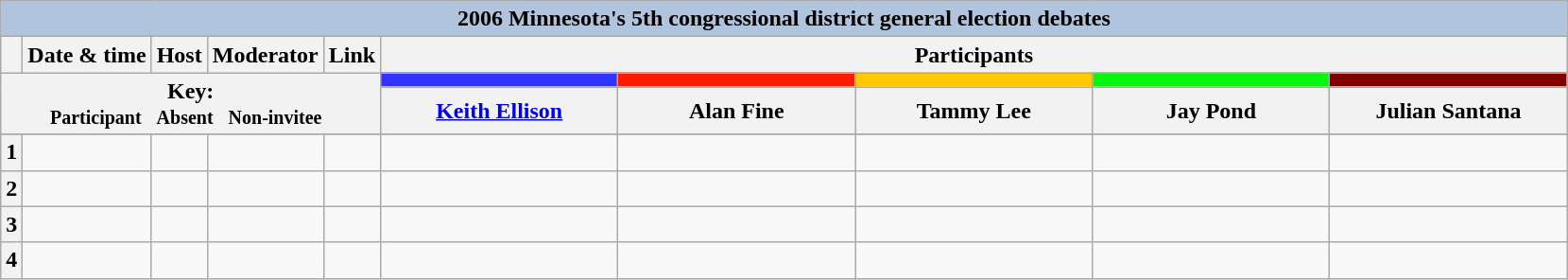<table class="wikitable">
<tr>
<th style="background:#B0C4DE" colspan="16">2006 Minnesota's 5th congressional district general election debates</th>
</tr>
<tr>
<th style="white-space:nowrap;"> </th>
<th>Date & time</th>
<th>Host</th>
<th>Moderator</th>
<th>Link</th>
<th scope="col" colspan="10">Participants</th>
</tr>
<tr>
<th colspan="5" rowspan="2">Key:<br> <small>Participant  </small>  <small>Absent  </small>  <small>Non-invitee  </small></th>
<th scope="col" style="width:10em; background: #3333FF;"></th>
<th scope="col" style="width:10em; background: #FF1A00;"></th>
<th scope="col" style="width:10em; background: #ffc800;"></th>
<th scope="col" style="width:10em; background: #07f50d;"></th>
<th scope="col" style="width:10em; background: #800000;"></th>
</tr>
<tr>
<th><a href='#'>Keith Ellison</a></th>
<th>Alan Fine</th>
<th>Tammy Lee</th>
<th>Jay Pond</th>
<th>Julian Santana</th>
</tr>
<tr>
</tr>
<tr>
<th> 1</th>
<td style="white-space:nowrap;"></td>
<td style="white-space:nowrap;"></td>
<td style="white-space:nowrap;"></td>
<td style="white-space:nowrap;"></td>
<td></td>
<td></td>
<td></td>
<td></td>
<td></td>
</tr>
<tr>
<th> 2</th>
<td style="white-space:nowrap;"></td>
<td style="white-space:nowrap;"></td>
<td style="white-space:nowrap;"></td>
<td style="white-space:nowrap;"></td>
<td></td>
<td></td>
<td></td>
<td></td>
<td></td>
</tr>
<tr>
<th> 3</th>
<td style="white-space:nowrap;"></td>
<td style="white-space:nowrap;"></td>
<td style="white-space:nowrap;"></td>
<td style="white-space:nowrap;"></td>
<td></td>
<td></td>
<td></td>
<td></td>
<td></td>
</tr>
<tr>
<th> 4</th>
<td style="white-space:nowrap;"></td>
<td style="white-space:nowrap;"></td>
<td style="white-space:nowrap;"></td>
<td style="white-space:nowrap;"></td>
<td></td>
<td></td>
<td></td>
<td></td>
<td></td>
</tr>
</table>
